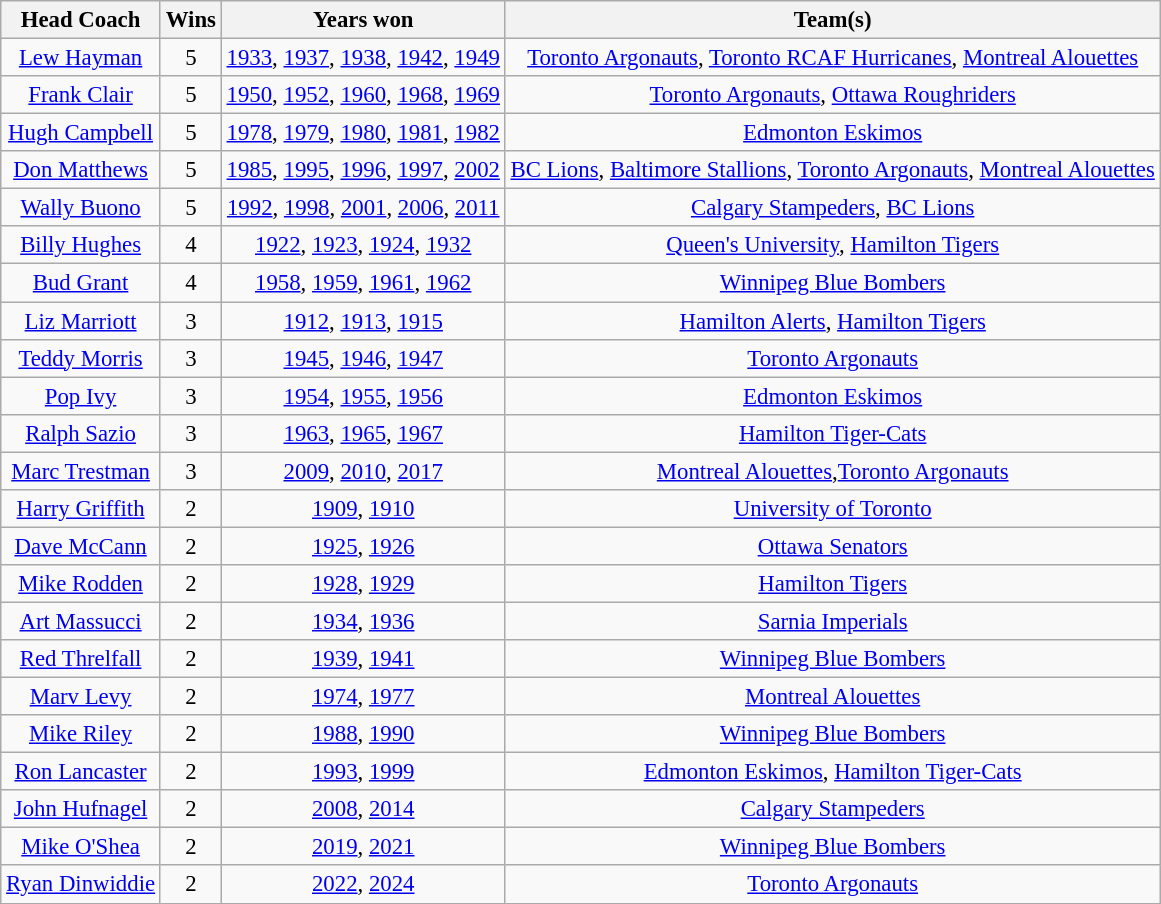<table class="wikitable sortable"  style="font-size: 95%; text-align:center">
<tr>
<th>Head Coach</th>
<th>Wins</th>
<th>Years won</th>
<th>Team(s)</th>
</tr>
<tr>
<td><a href='#'>Lew Hayman</a></td>
<td>5</td>
<td><a href='#'>1933</a>, <a href='#'>1937</a>, <a href='#'>1938</a>, <a href='#'>1942</a>, <a href='#'>1949</a></td>
<td><a href='#'>Toronto Argonauts</a>, <a href='#'>Toronto RCAF Hurricanes</a>, <a href='#'>Montreal Alouettes</a></td>
</tr>
<tr>
<td><a href='#'>Frank Clair</a></td>
<td>5</td>
<td><a href='#'>1950</a>, <a href='#'>1952</a>, <a href='#'>1960</a>, <a href='#'>1968</a>, <a href='#'>1969</a></td>
<td><a href='#'>Toronto Argonauts</a>, <a href='#'>Ottawa Roughriders</a></td>
</tr>
<tr>
<td><a href='#'>Hugh Campbell</a></td>
<td>5</td>
<td><a href='#'>1978</a>, <a href='#'>1979</a>, <a href='#'>1980</a>, <a href='#'>1981</a>, <a href='#'>1982</a></td>
<td><a href='#'>Edmonton Eskimos</a></td>
</tr>
<tr>
<td><a href='#'>Don Matthews</a></td>
<td>5</td>
<td><a href='#'>1985</a>, <a href='#'>1995</a>, <a href='#'>1996</a>, <a href='#'>1997</a>, <a href='#'>2002</a></td>
<td><a href='#'>BC Lions</a>, <a href='#'>Baltimore Stallions</a>, <a href='#'>Toronto Argonauts</a>, <a href='#'>Montreal Alouettes</a></td>
</tr>
<tr>
<td><a href='#'>Wally Buono</a></td>
<td>5</td>
<td><a href='#'>1992</a>, <a href='#'>1998</a>, <a href='#'>2001</a>, <a href='#'>2006</a>, <a href='#'>2011</a></td>
<td><a href='#'>Calgary Stampeders</a>, <a href='#'>BC Lions</a></td>
</tr>
<tr>
<td><a href='#'>Billy Hughes</a></td>
<td>4</td>
<td><a href='#'>1922</a>, <a href='#'>1923</a>, <a href='#'>1924</a>, <a href='#'>1932</a></td>
<td><a href='#'>Queen's University</a>, <a href='#'>Hamilton Tigers</a></td>
</tr>
<tr>
<td><a href='#'>Bud Grant</a></td>
<td>4</td>
<td><a href='#'>1958</a>, <a href='#'>1959</a>, <a href='#'>1961</a>, <a href='#'>1962</a></td>
<td><a href='#'>Winnipeg Blue Bombers</a></td>
</tr>
<tr>
<td><a href='#'>Liz Marriott</a></td>
<td>3</td>
<td><a href='#'>1912</a>, <a href='#'>1913</a>, <a href='#'>1915</a></td>
<td><a href='#'>Hamilton Alerts</a>, <a href='#'>Hamilton Tigers</a></td>
</tr>
<tr>
<td><a href='#'>Teddy Morris</a></td>
<td>3</td>
<td><a href='#'>1945</a>, <a href='#'>1946</a>, <a href='#'>1947</a></td>
<td><a href='#'>Toronto Argonauts</a></td>
</tr>
<tr>
<td><a href='#'>Pop Ivy</a></td>
<td>3</td>
<td><a href='#'>1954</a>, <a href='#'>1955</a>, <a href='#'>1956</a></td>
<td><a href='#'>Edmonton Eskimos</a></td>
</tr>
<tr>
<td><a href='#'>Ralph Sazio</a></td>
<td>3</td>
<td><a href='#'>1963</a>, <a href='#'>1965</a>, <a href='#'>1967</a></td>
<td><a href='#'>Hamilton Tiger-Cats</a></td>
</tr>
<tr>
<td><a href='#'>Marc Trestman</a></td>
<td>3</td>
<td><a href='#'>2009</a>, <a href='#'>2010</a>, <a href='#'>2017</a></td>
<td><a href='#'>Montreal Alouettes</a>,<a href='#'>Toronto Argonauts</a></td>
</tr>
<tr>
<td><a href='#'>Harry Griffith</a></td>
<td>2</td>
<td><a href='#'>1909</a>, <a href='#'>1910</a></td>
<td><a href='#'>University of Toronto</a></td>
</tr>
<tr>
<td><a href='#'>Dave McCann</a></td>
<td>2</td>
<td><a href='#'>1925</a>, <a href='#'>1926</a></td>
<td><a href='#'>Ottawa Senators</a></td>
</tr>
<tr>
<td><a href='#'>Mike Rodden</a></td>
<td>2</td>
<td><a href='#'>1928</a>, <a href='#'>1929</a></td>
<td><a href='#'>Hamilton Tigers</a></td>
</tr>
<tr>
<td><a href='#'>Art Massucci</a></td>
<td>2</td>
<td><a href='#'>1934</a>, <a href='#'>1936</a></td>
<td><a href='#'>Sarnia Imperials</a></td>
</tr>
<tr>
<td><a href='#'>Red Threlfall</a></td>
<td>2</td>
<td><a href='#'>1939</a>, <a href='#'>1941</a></td>
<td><a href='#'>Winnipeg Blue Bombers</a></td>
</tr>
<tr>
<td><a href='#'>Marv Levy</a></td>
<td>2</td>
<td><a href='#'>1974</a>, <a href='#'>1977</a></td>
<td><a href='#'>Montreal Alouettes</a></td>
</tr>
<tr>
<td><a href='#'>Mike Riley</a></td>
<td>2</td>
<td><a href='#'>1988</a>, <a href='#'>1990</a></td>
<td><a href='#'>Winnipeg Blue Bombers</a></td>
</tr>
<tr>
<td><a href='#'>Ron Lancaster</a></td>
<td>2</td>
<td><a href='#'>1993</a>, <a href='#'>1999</a></td>
<td><a href='#'>Edmonton Eskimos</a>, <a href='#'>Hamilton Tiger-Cats</a></td>
</tr>
<tr>
<td><a href='#'>John Hufnagel</a></td>
<td>2</td>
<td><a href='#'>2008</a>, <a href='#'>2014</a></td>
<td><a href='#'>Calgary Stampeders</a></td>
</tr>
<tr>
<td><a href='#'>Mike O'Shea</a></td>
<td>2</td>
<td><a href='#'>2019</a>, <a href='#'>2021</a></td>
<td><a href='#'>Winnipeg Blue Bombers</a></td>
</tr>
<tr>
<td><a href='#'>Ryan Dinwiddie</a></td>
<td>2</td>
<td><a href='#'>2022</a>, <a href='#'>2024</a></td>
<td><a href='#'>Toronto Argonauts</a></td>
</tr>
</table>
